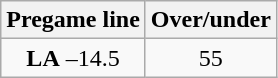<table class="wikitable">
<tr align="center">
<th style=>Pregame line</th>
<th style=>Over/under</th>
</tr>
<tr align="center">
<td><strong>LA</strong> –14.5</td>
<td>55</td>
</tr>
</table>
